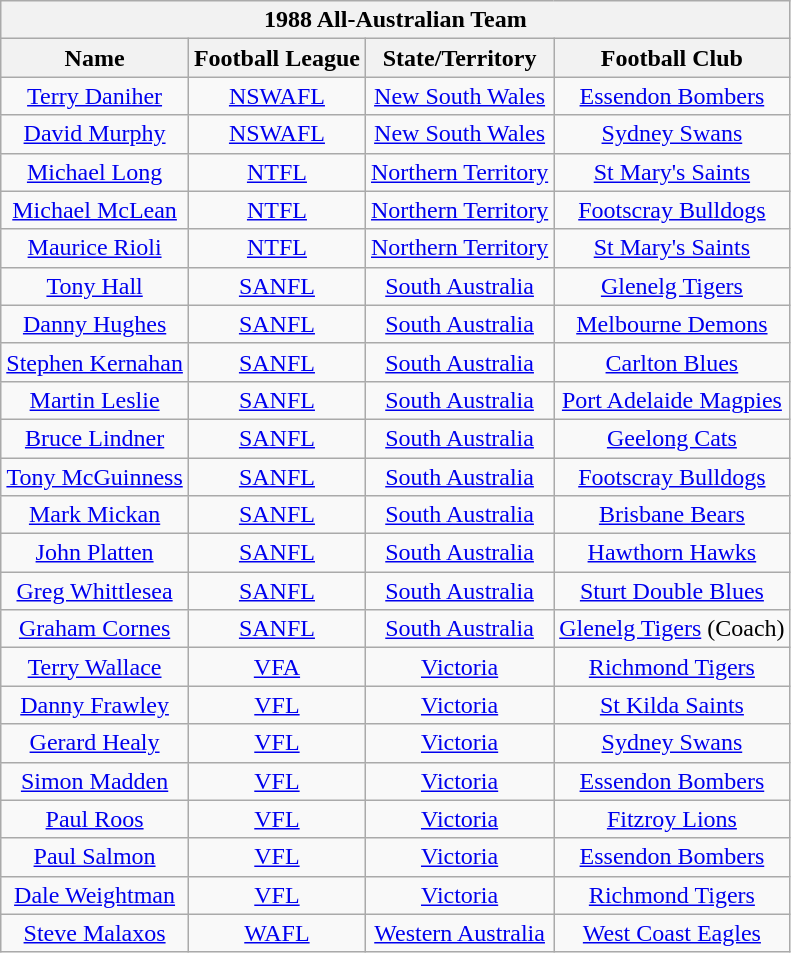<table class="wikitable" style="text-align: center">
<tr>
<th colspan="10">1988 All-Australian Team</th>
</tr>
<tr>
<th>Name</th>
<th>Football League</th>
<th>State/Territory</th>
<th>Football Club</th>
</tr>
<tr>
<td><a href='#'>Terry Daniher</a></td>
<td><a href='#'>NSWAFL</a></td>
<td><a href='#'>New South Wales</a></td>
<td><a href='#'>Essendon Bombers</a></td>
</tr>
<tr>
<td><a href='#'>David Murphy</a></td>
<td><a href='#'>NSWAFL</a></td>
<td><a href='#'>New South Wales</a></td>
<td><a href='#'>Sydney Swans</a></td>
</tr>
<tr>
<td><a href='#'>Michael Long</a></td>
<td><a href='#'>NTFL</a></td>
<td><a href='#'>Northern Territory</a></td>
<td><a href='#'>St Mary's Saints</a></td>
</tr>
<tr>
<td><a href='#'>Michael McLean</a></td>
<td><a href='#'>NTFL</a></td>
<td><a href='#'>Northern Territory</a></td>
<td><a href='#'>Footscray Bulldogs</a></td>
</tr>
<tr>
<td><a href='#'>Maurice Rioli</a></td>
<td><a href='#'>NTFL</a></td>
<td><a href='#'>Northern Territory</a></td>
<td><a href='#'>St Mary's Saints</a></td>
</tr>
<tr>
<td><a href='#'>Tony Hall</a></td>
<td><a href='#'>SANFL</a></td>
<td><a href='#'>South Australia</a></td>
<td><a href='#'>Glenelg Tigers</a></td>
</tr>
<tr>
<td><a href='#'>Danny Hughes</a></td>
<td><a href='#'>SANFL</a></td>
<td><a href='#'>South Australia</a></td>
<td><a href='#'>Melbourne Demons</a></td>
</tr>
<tr>
<td><a href='#'>Stephen Kernahan</a></td>
<td><a href='#'>SANFL</a></td>
<td><a href='#'>South Australia</a></td>
<td><a href='#'>Carlton Blues</a></td>
</tr>
<tr>
<td><a href='#'>Martin Leslie</a></td>
<td><a href='#'>SANFL</a></td>
<td><a href='#'>South Australia</a></td>
<td><a href='#'>Port Adelaide Magpies</a></td>
</tr>
<tr>
<td><a href='#'>Bruce Lindner</a></td>
<td><a href='#'>SANFL</a></td>
<td><a href='#'>South Australia</a></td>
<td><a href='#'>Geelong Cats</a></td>
</tr>
<tr>
<td><a href='#'>Tony McGuinness</a></td>
<td><a href='#'>SANFL</a></td>
<td><a href='#'>South Australia</a></td>
<td><a href='#'>Footscray Bulldogs</a></td>
</tr>
<tr>
<td><a href='#'>Mark Mickan</a></td>
<td><a href='#'>SANFL</a></td>
<td><a href='#'>South Australia</a></td>
<td><a href='#'>Brisbane Bears</a></td>
</tr>
<tr>
<td><a href='#'>John Platten</a></td>
<td><a href='#'>SANFL</a></td>
<td><a href='#'>South Australia</a></td>
<td><a href='#'>Hawthorn Hawks</a></td>
</tr>
<tr>
<td><a href='#'>Greg Whittlesea</a></td>
<td><a href='#'>SANFL</a></td>
<td><a href='#'>South Australia</a></td>
<td><a href='#'>Sturt Double Blues</a></td>
</tr>
<tr>
<td><a href='#'>Graham Cornes</a></td>
<td><a href='#'>SANFL</a></td>
<td><a href='#'>South Australia</a></td>
<td><a href='#'>Glenelg Tigers</a> (Coach)</td>
</tr>
<tr>
<td><a href='#'>Terry Wallace</a></td>
<td><a href='#'>VFA</a></td>
<td><a href='#'>Victoria</a></td>
<td><a href='#'>Richmond Tigers</a></td>
</tr>
<tr>
<td><a href='#'>Danny Frawley</a></td>
<td><a href='#'>VFL</a></td>
<td><a href='#'>Victoria</a></td>
<td><a href='#'>St Kilda Saints</a></td>
</tr>
<tr>
<td><a href='#'>Gerard Healy</a></td>
<td><a href='#'>VFL</a></td>
<td><a href='#'>Victoria</a></td>
<td><a href='#'>Sydney Swans</a></td>
</tr>
<tr>
<td><a href='#'>Simon Madden</a></td>
<td><a href='#'>VFL</a></td>
<td><a href='#'>Victoria</a></td>
<td><a href='#'>Essendon Bombers</a></td>
</tr>
<tr>
<td><a href='#'>Paul Roos</a></td>
<td><a href='#'>VFL</a></td>
<td><a href='#'>Victoria</a></td>
<td><a href='#'>Fitzroy Lions</a></td>
</tr>
<tr>
<td><a href='#'>Paul Salmon</a></td>
<td><a href='#'>VFL</a></td>
<td><a href='#'>Victoria</a></td>
<td><a href='#'>Essendon Bombers</a></td>
</tr>
<tr>
<td><a href='#'>Dale Weightman</a></td>
<td><a href='#'>VFL</a></td>
<td><a href='#'>Victoria</a></td>
<td><a href='#'>Richmond Tigers</a></td>
</tr>
<tr>
<td><a href='#'>Steve Malaxos</a></td>
<td><a href='#'>WAFL</a></td>
<td><a href='#'>Western Australia</a></td>
<td><a href='#'>West Coast Eagles</a></td>
</tr>
</table>
